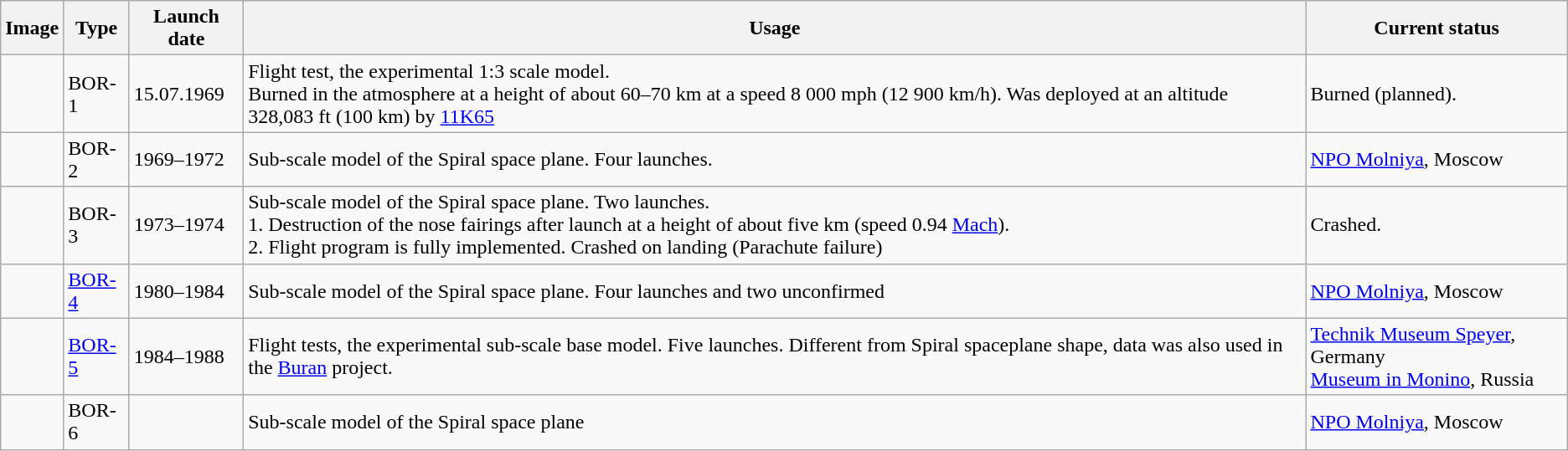<table class="wikitable">
<tr>
<th>Image</th>
<th>Type</th>
<th>Launch date</th>
<th>Usage</th>
<th>Current status</th>
</tr>
<tr>
<td></td>
<td>BOR-1</td>
<td>15.07.1969</td>
<td>Flight test, the experimental 1:3 scale model. <br> Burned in the atmosphere at a height of about 60–70 km at a speed 8 000 mph (12 900 km/h). Was deployed at an altitude 328,083 ft (100 km) by <a href='#'>11K65</a></td>
<td>Burned (planned).</td>
</tr>
<tr>
<td></td>
<td>BOR-2</td>
<td>1969–1972</td>
<td>Sub-scale model of the Spiral space plane. Four launches.</td>
<td><a href='#'>NPO Molniya</a>, Moscow</td>
</tr>
<tr>
<td></td>
<td>BOR-3</td>
<td>1973–1974</td>
<td>Sub-scale model of the Spiral space plane. Two launches. <br> 1. Destruction of the nose fairings after launch at a height of about five km (speed 0.94 <a href='#'>Mach</a>).<br> 2. Flight program is fully implemented. Crashed on landing (Parachute failure)</td>
<td>Crashed.</td>
</tr>
<tr>
<td></td>
<td><a href='#'>BOR-4</a></td>
<td>1980–1984</td>
<td>Sub-scale model of the Spiral space plane. Four launches and two unconfirmed</td>
<td><a href='#'>NPO Molniya</a>, Moscow</td>
</tr>
<tr>
<td></td>
<td><a href='#'>BOR-5</a></td>
<td>1984–1988</td>
<td>Flight tests, the experimental sub-scale base model. Five launches. Different from Spiral spaceplane shape, data was also used in the <a href='#'>Buran</a> project.</td>
<td><a href='#'>Technik Museum Speyer</a>, Germany <br> <a href='#'>Museum in Monino</a>, Russia</td>
</tr>
<tr>
<td></td>
<td>BOR-6</td>
<td></td>
<td>Sub-scale model of the Spiral space plane</td>
<td><a href='#'>NPO Molniya</a>, Moscow</td>
</tr>
</table>
